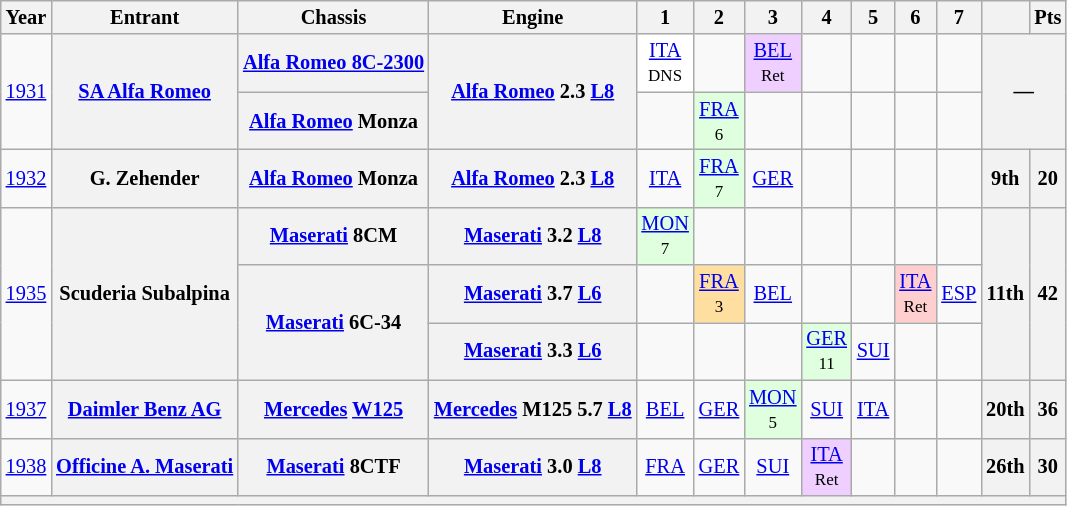<table class="wikitable" style="text-align:center; font-size:85%">
<tr>
<th>Year</th>
<th>Entrant</th>
<th>Chassis</th>
<th>Engine</th>
<th>1</th>
<th>2</th>
<th>3</th>
<th>4</th>
<th>5</th>
<th>6</th>
<th>7</th>
<th></th>
<th>Pts</th>
</tr>
<tr>
<td rowspan=2><a href='#'>1931</a></td>
<th rowspan=2 nowrap><a href='#'>SA Alfa Romeo</a></th>
<th nowrap><a href='#'>Alfa Romeo 8C-2300</a></th>
<th rowspan=2 nowrap><a href='#'>Alfa Romeo</a> 2.3 <a href='#'>L8</a></th>
<td style="background:#FFFFFF;"><a href='#'>ITA</a><br><small>DNS</small></td>
<td></td>
<td style="background:#EFCFFF;"><a href='#'>BEL</a><br><small>Ret</small></td>
<td></td>
<td></td>
<td></td>
<td></td>
<th colspan=2 rowspan=2>—</th>
</tr>
<tr>
<th nowrap><a href='#'>Alfa Romeo</a> Monza</th>
<td></td>
<td style="background:#DFFFDF;"><a href='#'>FRA</a><br><small>6</small></td>
<td></td>
<td></td>
<td></td>
<td></td>
<td></td>
</tr>
<tr>
<td><a href='#'>1932</a></td>
<th nowrap>G. Zehender</th>
<th nowrap><a href='#'>Alfa Romeo</a> Monza</th>
<th nowrap><a href='#'>Alfa Romeo</a> 2.3 <a href='#'>L8</a></th>
<td><a href='#'>ITA</a></td>
<td style="background:#DFFFDF;"><a href='#'>FRA</a><br><small>7</small></td>
<td><a href='#'>GER</a></td>
<td></td>
<td></td>
<td></td>
<td></td>
<th>9th</th>
<th>20</th>
</tr>
<tr>
<td rowspan=3><a href='#'>1935</a></td>
<th rowspan=3 nowrap>Scuderia Subalpina</th>
<th nowrap><a href='#'>Maserati</a> 8CM</th>
<th nowrap><a href='#'>Maserati</a> 3.2 <a href='#'>L8</a></th>
<td style="background:#DFFFDF;"><a href='#'>MON</a><br><small>7</small></td>
<td></td>
<td></td>
<td></td>
<td></td>
<td></td>
<td></td>
<th rowspan=3>11th</th>
<th rowspan=3>42</th>
</tr>
<tr>
<th rowspan=2 nowrap><a href='#'>Maserati</a> 6C-34</th>
<th nowrap><a href='#'>Maserati</a> 3.7 <a href='#'>L6</a></th>
<td></td>
<td style="background:#ffdf9f;"><a href='#'>FRA</a><br><small>3</small></td>
<td><a href='#'>BEL</a></td>
<td></td>
<td></td>
<td style="background:#FFCFCF;"><a href='#'>ITA</a><br><small>Ret</small></td>
<td><a href='#'>ESP</a></td>
</tr>
<tr>
<th nowrap><a href='#'>Maserati</a> 3.3 <a href='#'>L6</a></th>
<td></td>
<td></td>
<td></td>
<td style="background:#DFFFDF;"><a href='#'>GER</a><br><small>11</small></td>
<td><a href='#'>SUI</a></td>
<td></td>
<td></td>
</tr>
<tr>
<td><a href='#'>1937</a></td>
<th nowrap><a href='#'>Daimler Benz AG</a></th>
<th nowrap><a href='#'>Mercedes</a> <a href='#'>W125</a></th>
<th nowrap><a href='#'>Mercedes</a> M125 5.7 <a href='#'>L8</a></th>
<td><a href='#'>BEL</a></td>
<td><a href='#'>GER</a></td>
<td style="background:#DFFFDF;"><a href='#'>MON</a><br><small>5</small></td>
<td><a href='#'>SUI</a></td>
<td><a href='#'>ITA</a></td>
<td></td>
<td></td>
<th>20th</th>
<th>36</th>
</tr>
<tr>
<td><a href='#'>1938</a></td>
<th nowrap><a href='#'>Officine A. Maserati</a></th>
<th nowrap><a href='#'>Maserati</a> 8CTF</th>
<th nowrap><a href='#'>Maserati</a> 3.0 <a href='#'>L8</a></th>
<td><a href='#'>FRA</a></td>
<td><a href='#'>GER</a></td>
<td><a href='#'>SUI</a></td>
<td style="background:#EFCFFF;"><a href='#'>ITA</a><br><small>Ret</small></td>
<td></td>
<td></td>
<td></td>
<th>26th</th>
<th>30</th>
</tr>
<tr>
<th colspan=13></th>
</tr>
</table>
